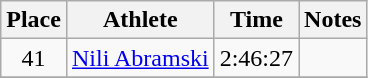<table class=wikitable>
<tr>
<th>Place</th>
<th>Athlete</th>
<th>Time</th>
<th>Notes</th>
</tr>
<tr>
<td align=center>41</td>
<td><a href='#'>Nili Abramski</a></td>
<td>2:46:27</td>
<td> </td>
</tr>
<tr>
</tr>
</table>
